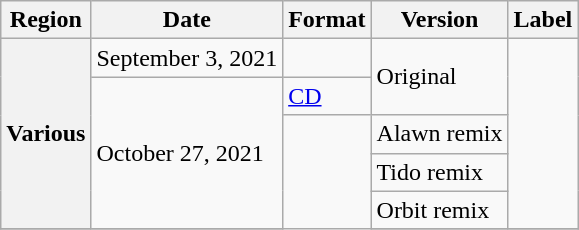<table class="wikitable plainrowheaders">
<tr>
<th scope="col">Region</th>
<th scope="col">Date</th>
<th scope="col">Format</th>
<th scope="col">Version</th>
<th scope="col">Label</th>
</tr>
<tr>
<th scope="row" rowspan="5">Various</th>
<td>September 3, 2021</td>
<td rowspan="1"></td>
<td rowspan="2">Original</td>
<td rowspan="5"></td>
</tr>
<tr>
<td rowspan="4">October 27, 2021</td>
<td><a href='#'>CD</a></td>
</tr>
<tr>
<td rowspan="4"></td>
<td>Alawn remix</td>
</tr>
<tr>
<td>Tido remix</td>
</tr>
<tr>
<td>Orbit remix</td>
</tr>
<tr>
</tr>
</table>
